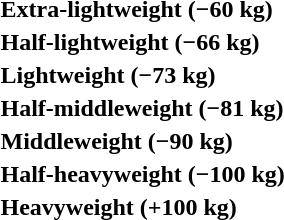<table>
<tr>
<th rowspan=2 style="text-align:left;">Extra-lightweight (−60 kg)</th>
<td rowspan=2></td>
<td rowspan=2></td>
<td></td>
</tr>
<tr>
<td></td>
</tr>
<tr>
<th rowspan=2 style="text-align:left;">Half-lightweight (−66 kg)</th>
<td rowspan=2></td>
<td rowspan=2></td>
<td></td>
</tr>
<tr>
<td></td>
</tr>
<tr>
<th rowspan=2 style="text-align:left;">Lightweight (−73 kg)</th>
<td rowspan=2></td>
<td rowspan=2></td>
<td></td>
</tr>
<tr>
<td></td>
</tr>
<tr>
<th rowspan=2 style="text-align:left;">Half-middleweight (−81 kg)</th>
<td rowspan=2></td>
<td rowspan=2></td>
<td></td>
</tr>
<tr>
<td></td>
</tr>
<tr>
<th rowspan=2 style="text-align:left;">Middleweight (−90 kg)</th>
<td rowspan=2></td>
<td rowspan=2></td>
<td></td>
</tr>
<tr>
<td></td>
</tr>
<tr>
<th rowspan=2 style="text-align:left;">Half-heavyweight (−100 kg)</th>
<td rowspan=2></td>
<td rowspan=2></td>
<td></td>
</tr>
<tr>
<td></td>
</tr>
<tr>
<th rowspan=2 style="text-align:left;">Heavyweight (+100 kg)</th>
<td rowspan=2></td>
<td rowspan=2></td>
<td></td>
</tr>
<tr>
<td></td>
</tr>
</table>
